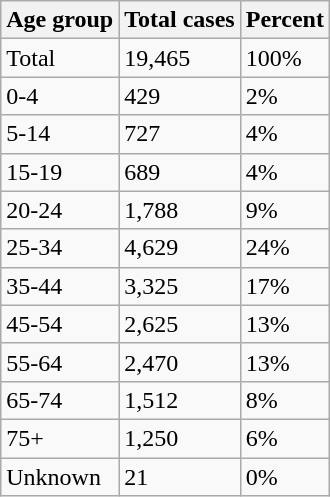<table class="wikitable" style="display: inline-table;">
<tr>
<th>Age group</th>
<th>Total cases</th>
<th>Percent</th>
</tr>
<tr>
<td>Total</td>
<td>19,465</td>
<td>100%</td>
</tr>
<tr>
<td>0-4</td>
<td>429</td>
<td>2%</td>
</tr>
<tr>
<td>5-14</td>
<td>727</td>
<td>4%</td>
</tr>
<tr>
<td>15-19</td>
<td>689</td>
<td>4%</td>
</tr>
<tr>
<td>20-24</td>
<td>1,788</td>
<td>9%</td>
</tr>
<tr>
<td>25-34</td>
<td>4,629</td>
<td>24%</td>
</tr>
<tr>
<td>35-44</td>
<td>3,325</td>
<td>17%</td>
</tr>
<tr>
<td>45-54</td>
<td>2,625</td>
<td>13%</td>
</tr>
<tr>
<td>55-64</td>
<td>2,470</td>
<td>13%</td>
</tr>
<tr>
<td>65-74</td>
<td>1,512</td>
<td>8%</td>
</tr>
<tr>
<td>75+</td>
<td>1,250</td>
<td>6%</td>
</tr>
<tr>
<td>Unknown</td>
<td>21</td>
<td>0%</td>
</tr>
</table>
